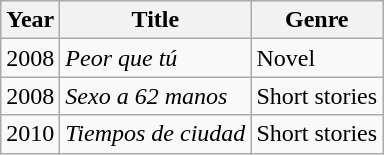<table class="wikitable">
<tr>
<th>Year</th>
<th>Title</th>
<th>Genre</th>
</tr>
<tr>
<td>2008</td>
<td><em>Peor que tú</em></td>
<td>Novel</td>
</tr>
<tr>
<td>2008</td>
<td><em>Sexo a 62 manos</em></td>
<td>Short stories</td>
</tr>
<tr>
<td>2010</td>
<td><em>Tiempos de ciudad</em></td>
<td>Short stories</td>
</tr>
</table>
